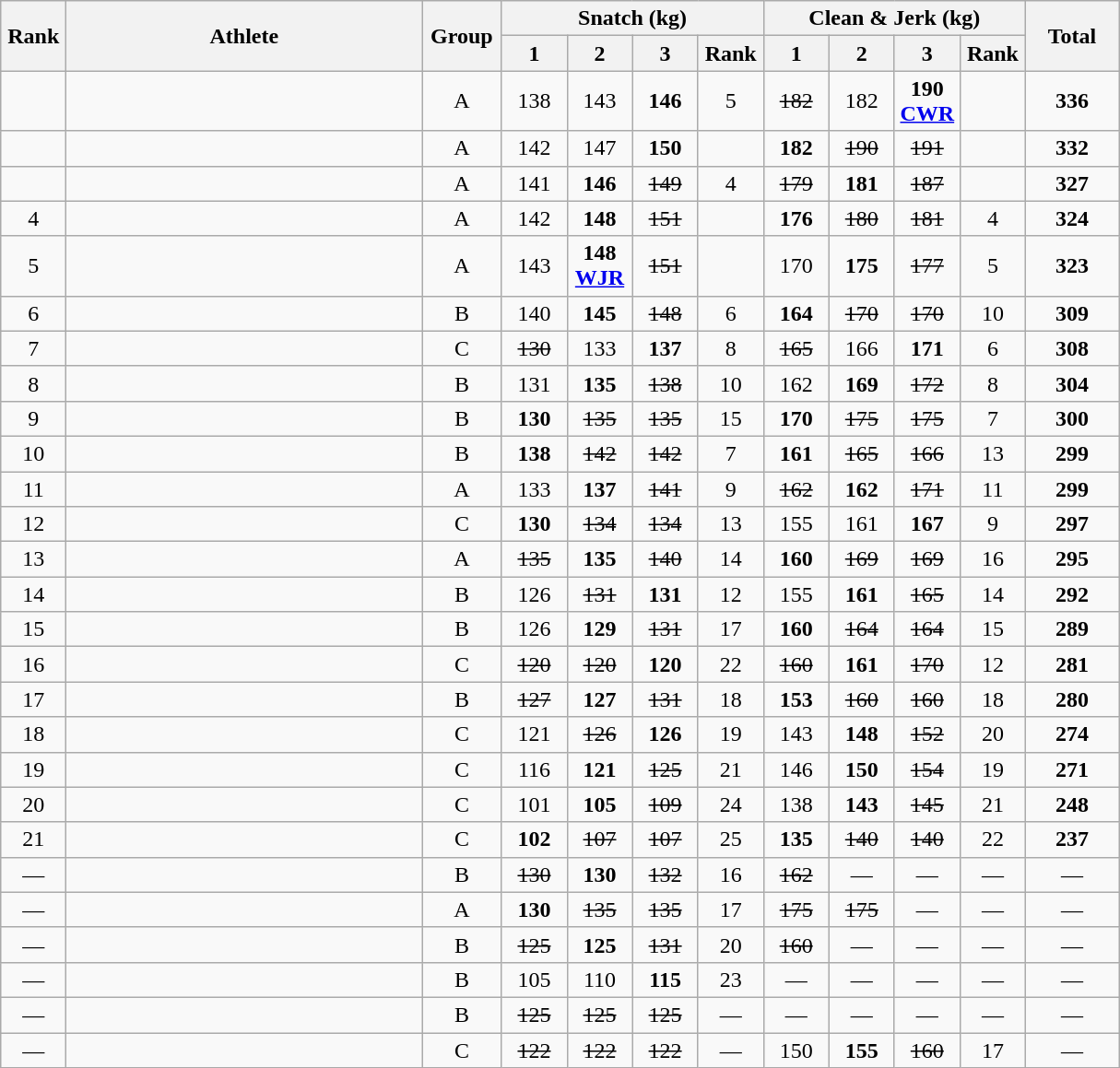<table class = "wikitable" style="text-align:center;">
<tr>
<th rowspan=2 width=40>Rank</th>
<th rowspan=2 width=250>Athlete</th>
<th rowspan=2 width=50>Group</th>
<th colspan=4>Snatch (kg)</th>
<th colspan=4>Clean & Jerk (kg)</th>
<th rowspan=2 width=60>Total</th>
</tr>
<tr>
<th width=40>1</th>
<th width=40>2</th>
<th width=40>3</th>
<th width=40>Rank</th>
<th width=40>1</th>
<th width=40>2</th>
<th width=40>3</th>
<th width=40>Rank</th>
</tr>
<tr>
<td></td>
<td align=left></td>
<td>A</td>
<td>138</td>
<td>143</td>
<td><strong>146</strong></td>
<td>5</td>
<td><s>182</s></td>
<td>182</td>
<td><strong>190 <a href='#'>CWR</a></strong></td>
<td></td>
<td><strong>336</strong></td>
</tr>
<tr>
<td></td>
<td align=left></td>
<td>A</td>
<td>142</td>
<td>147</td>
<td><strong>150</strong></td>
<td></td>
<td><strong>182</strong></td>
<td><s>190</s></td>
<td><s>191</s></td>
<td></td>
<td><strong>332</strong></td>
</tr>
<tr>
<td></td>
<td align=left></td>
<td>A</td>
<td>141</td>
<td><strong>146</strong></td>
<td><s>149</s></td>
<td>4</td>
<td><s>179</s></td>
<td><strong>181</strong></td>
<td><s>187</s></td>
<td></td>
<td><strong>327</strong></td>
</tr>
<tr>
<td>4</td>
<td align=left></td>
<td>A</td>
<td>142</td>
<td><strong>148</strong></td>
<td><s>151</s></td>
<td></td>
<td><strong>176</strong></td>
<td><s>180</s></td>
<td><s>181</s></td>
<td>4</td>
<td><strong>324</strong></td>
</tr>
<tr>
<td>5</td>
<td align=left></td>
<td>A</td>
<td>143</td>
<td><strong>148<br><a href='#'>WJR</a></strong></td>
<td><s>151</s></td>
<td></td>
<td>170</td>
<td><strong>175</strong></td>
<td><s>177</s></td>
<td>5</td>
<td><strong>323</strong></td>
</tr>
<tr>
<td>6</td>
<td align=left></td>
<td>B</td>
<td>140</td>
<td><strong>145</strong></td>
<td><s>148</s></td>
<td>6</td>
<td><strong>164</strong></td>
<td><s>170</s></td>
<td><s>170</s></td>
<td>10</td>
<td><strong>309</strong></td>
</tr>
<tr>
<td>7</td>
<td align=left></td>
<td>C</td>
<td><s>130</s></td>
<td>133</td>
<td><strong>137</strong></td>
<td>8</td>
<td><s>165</s></td>
<td>166</td>
<td><strong>171</strong></td>
<td>6</td>
<td><strong>308</strong></td>
</tr>
<tr>
<td>8</td>
<td align=left></td>
<td>B</td>
<td>131</td>
<td><strong>135</strong></td>
<td><s>138</s></td>
<td>10</td>
<td>162</td>
<td><strong>169</strong></td>
<td><s>172</s></td>
<td>8</td>
<td><strong>304</strong></td>
</tr>
<tr>
<td>9</td>
<td align=left></td>
<td>B</td>
<td><strong>130</strong></td>
<td><s>135</s></td>
<td><s>135</s></td>
<td>15</td>
<td><strong>170</strong></td>
<td><s>175</s></td>
<td><s>175</s></td>
<td>7</td>
<td><strong>300</strong></td>
</tr>
<tr>
<td>10</td>
<td align=left></td>
<td>B</td>
<td><strong>138</strong></td>
<td><s>142</s></td>
<td><s>142</s></td>
<td>7</td>
<td><strong>161</strong></td>
<td><s>165</s></td>
<td><s>166</s></td>
<td>13</td>
<td><strong>299</strong></td>
</tr>
<tr>
<td>11</td>
<td align=left></td>
<td>A</td>
<td>133</td>
<td><strong>137</strong></td>
<td><s>141</s></td>
<td>9</td>
<td><s>162</s></td>
<td><strong>162</strong></td>
<td><s>171</s></td>
<td>11</td>
<td><strong>299</strong></td>
</tr>
<tr>
<td>12</td>
<td align=left></td>
<td>C</td>
<td><strong>130</strong></td>
<td><s>134</s></td>
<td><s>134</s></td>
<td>13</td>
<td>155</td>
<td>161</td>
<td><strong>167</strong></td>
<td>9</td>
<td><strong>297</strong></td>
</tr>
<tr>
<td>13</td>
<td align=left></td>
<td>A</td>
<td><s>135</s></td>
<td><strong>135</strong></td>
<td><s>140</s></td>
<td>14</td>
<td><strong>160</strong></td>
<td><s>169</s></td>
<td><s>169</s></td>
<td>16</td>
<td><strong>295</strong></td>
</tr>
<tr>
<td>14</td>
<td align=left></td>
<td>B</td>
<td>126</td>
<td><s>131</s></td>
<td><strong>131</strong></td>
<td>12</td>
<td>155</td>
<td><strong>161</strong></td>
<td><s>165</s></td>
<td>14</td>
<td><strong>292</strong></td>
</tr>
<tr>
<td>15</td>
<td align=left></td>
<td>B</td>
<td>126</td>
<td><strong>129</strong></td>
<td><s>131</s></td>
<td>17</td>
<td><strong>160</strong></td>
<td><s>164</s></td>
<td><s>164</s></td>
<td>15</td>
<td><strong>289</strong></td>
</tr>
<tr>
<td>16</td>
<td align=left></td>
<td>C</td>
<td><s>120</s></td>
<td><s>120</s></td>
<td><strong>120</strong></td>
<td>22</td>
<td><s>160</s></td>
<td><strong>161</strong></td>
<td><s>170</s></td>
<td>12</td>
<td><strong>281</strong></td>
</tr>
<tr>
<td>17</td>
<td align=left></td>
<td>B</td>
<td><s>127</s></td>
<td><strong>127</strong></td>
<td><s>131</s></td>
<td>18</td>
<td><strong>153</strong></td>
<td><s>160</s></td>
<td><s>160</s></td>
<td>18</td>
<td><strong>280</strong></td>
</tr>
<tr>
<td>18</td>
<td align=left></td>
<td>C</td>
<td>121</td>
<td><s>126</s></td>
<td><strong>126</strong></td>
<td>19</td>
<td>143</td>
<td><strong>148</strong></td>
<td><s>152</s></td>
<td>20</td>
<td><strong>274</strong></td>
</tr>
<tr>
<td>19</td>
<td align=left></td>
<td>C</td>
<td>116</td>
<td><strong>121</strong></td>
<td><s>125</s></td>
<td>21</td>
<td>146</td>
<td><strong>150</strong></td>
<td><s>154</s></td>
<td>19</td>
<td><strong>271</strong></td>
</tr>
<tr>
<td>20</td>
<td align=left></td>
<td>C</td>
<td>101</td>
<td><strong>105</strong></td>
<td><s>109</s></td>
<td>24</td>
<td>138</td>
<td><strong>143</strong></td>
<td><s>145</s></td>
<td>21</td>
<td><strong>248</strong></td>
</tr>
<tr>
<td>21</td>
<td align=left></td>
<td>C</td>
<td><strong>102</strong></td>
<td><s>107</s></td>
<td><s>107</s></td>
<td>25</td>
<td><strong>135</strong></td>
<td><s>140</s></td>
<td><s>140</s></td>
<td>22</td>
<td><strong>237</strong></td>
</tr>
<tr>
<td>—</td>
<td align=left></td>
<td>B</td>
<td><s>130</s></td>
<td><strong>130</strong></td>
<td><s>132</s></td>
<td>16</td>
<td><s>162</s></td>
<td>—</td>
<td>—</td>
<td>—</td>
<td>—</td>
</tr>
<tr>
<td>—</td>
<td align=left></td>
<td>A</td>
<td><strong>130</strong></td>
<td><s>135</s></td>
<td><s>135</s></td>
<td>17</td>
<td><s>175</s></td>
<td><s>175</s></td>
<td>—</td>
<td>—</td>
<td>—</td>
</tr>
<tr>
<td>—</td>
<td align=left></td>
<td>B</td>
<td><s>125</s></td>
<td><strong>125</strong></td>
<td><s>131</s></td>
<td>20</td>
<td><s>160</s></td>
<td>—</td>
<td>—</td>
<td>—</td>
<td>—</td>
</tr>
<tr>
<td>—</td>
<td align=left></td>
<td>B</td>
<td>105</td>
<td>110</td>
<td><strong>115</strong></td>
<td>23</td>
<td>—</td>
<td>—</td>
<td>—</td>
<td>—</td>
<td>—</td>
</tr>
<tr>
<td>—</td>
<td align=left></td>
<td>B</td>
<td><s>125</s></td>
<td><s>125</s></td>
<td><s>125</s></td>
<td>—</td>
<td>—</td>
<td>—</td>
<td>—</td>
<td>—</td>
<td>—</td>
</tr>
<tr>
<td>—</td>
<td align=left></td>
<td>C</td>
<td><s>122</s></td>
<td><s>122</s></td>
<td><s>122</s></td>
<td>—</td>
<td>150</td>
<td><strong>155</strong></td>
<td><s>160</s></td>
<td>17</td>
<td>—</td>
</tr>
</table>
